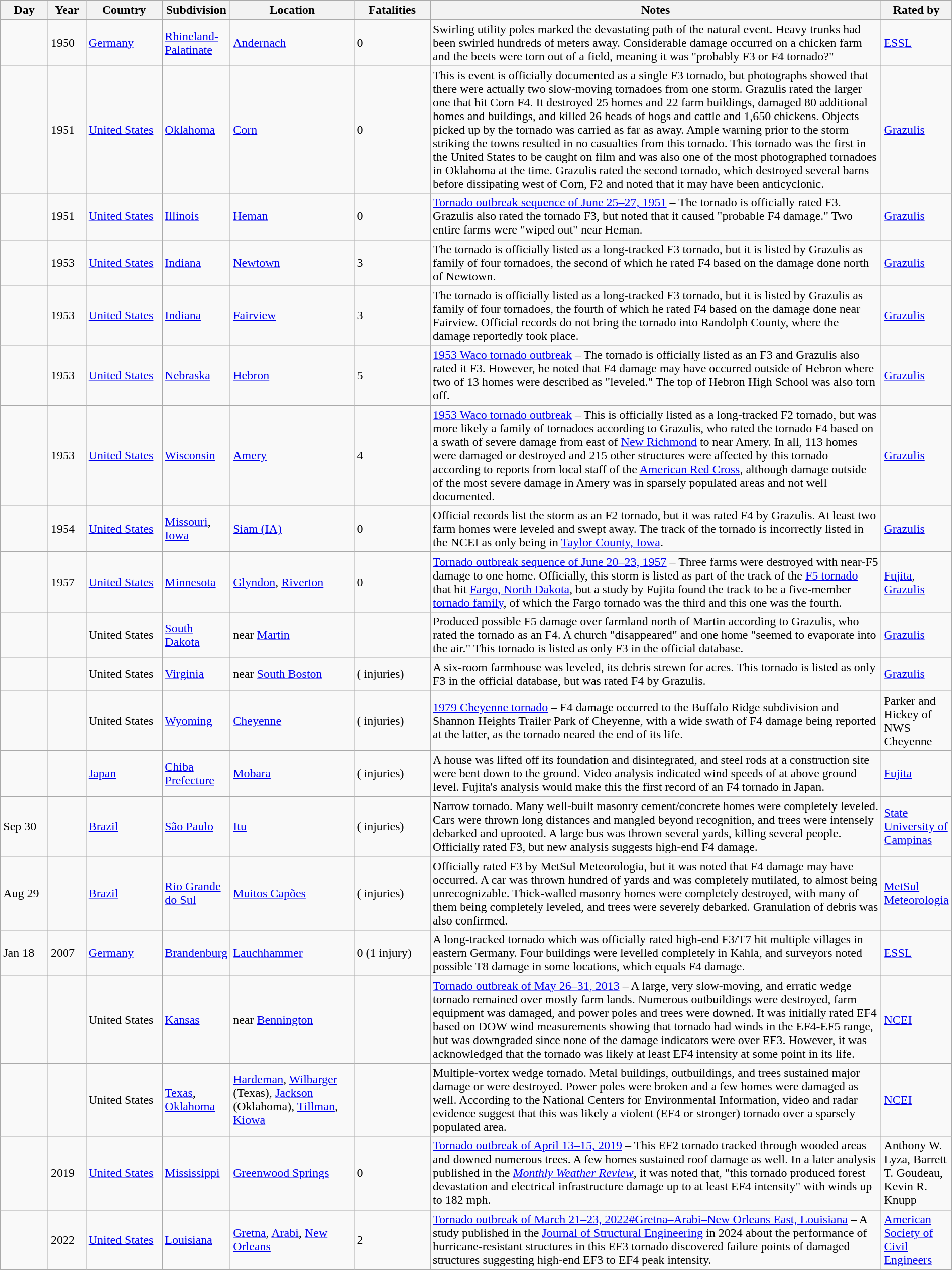<table class="wikitable sortable" style="width:100%;">
<tr>
<th scope="col" style="width:5%;">Day</th>
<th scope="col" style="width:4%;">Year</th>
<th scope="col" style="width:8%;">Country</th>
<th scope="col" style="width:4%;">Subdivision</th>
<th scope="col" style="width:13%;" class="unsortable">Location</th>
<th scope="col" style="width:8%;">Fatalities</th>
<th scope="col" class="unsortable">Notes</th>
<th scope="col" style="width:4%;">Rated by</th>
</tr>
<tr style="background:#BB8899;">
</tr>
<tr>
<td></td>
<td>1950</td>
<td><a href='#'>Germany</a></td>
<td><a href='#'>Rhineland-Palatinate</a></td>
<td><a href='#'>Andernach</a></td>
<td>0</td>
<td>Swirling utility poles marked the devastating path of the natural event. Heavy trunks had been swirled hundreds of meters away. Considerable damage occurred on a chicken farm and the beets were torn out of a field, meaning it was "probably F3 or F4 tornado?"</td>
<td><a href='#'>ESSL</a></td>
</tr>
<tr>
<td></td>
<td>1951</td>
<td><a href='#'>United States</a></td>
<td><a href='#'>Oklahoma</a></td>
<td><a href='#'>Corn</a></td>
<td>0</td>
<td>This is event is officially documented as a single F3 tornado, but photographs showed that there were actually two slow-moving tornadoes from one storm. Grazulis rated the larger one that hit Corn F4. It destroyed 25 homes and 22 farm buildings, damaged 80 additional homes and buildings, and killed 26 heads of hogs and cattle and 1,650 chickens. Objects picked up by the tornado was carried as far as  away. Ample warning prior to the storm striking the towns resulted in no casualties from this tornado. This tornado was the first in the United States to be caught on film and was also one of the most photographed tornadoes in Oklahoma at the time. Grazulis rated the second tornado, which destroyed several barns before dissipating west of Corn, F2 and noted that it may have been anticyclonic.</td>
<td><a href='#'>Grazulis</a></td>
</tr>
<tr>
<td></td>
<td>1951</td>
<td><a href='#'>United States</a></td>
<td><a href='#'>Illinois</a></td>
<td><a href='#'>Heman</a></td>
<td>0</td>
<td><a href='#'>Tornado outbreak sequence of June 25–27, 1951</a> – The tornado is officially rated F3. Grazulis also rated the tornado F3, but noted that it caused "probable F4 damage." Two entire farms were "wiped out" near Heman.</td>
<td><a href='#'>Grazulis</a></td>
</tr>
<tr>
<td></td>
<td>1953</td>
<td><a href='#'>United States</a></td>
<td><a href='#'>Indiana</a></td>
<td><a href='#'>Newtown</a></td>
<td>3</td>
<td>The tornado is officially listed as a long-tracked F3 tornado, but it is listed by Grazulis as family of four tornadoes, the second of which he rated F4 based on the damage done north of Newtown.</td>
<td><a href='#'>Grazulis</a></td>
</tr>
<tr>
<td></td>
<td>1953</td>
<td><a href='#'>United States</a></td>
<td><a href='#'>Indiana</a></td>
<td><a href='#'>Fairview</a></td>
<td>3</td>
<td>The tornado is officially listed as a long-tracked F3 tornado, but it is listed by Grazulis as family of four tornadoes, the fourth of which he rated F4 based on the damage done near Fairview. Official records do not bring the tornado into Randolph County, where the damage reportedly took place.</td>
<td><a href='#'>Grazulis</a></td>
</tr>
<tr>
<td></td>
<td>1953</td>
<td><a href='#'>United States</a></td>
<td><a href='#'>Nebraska</a></td>
<td><a href='#'>Hebron</a></td>
<td>5</td>
<td><a href='#'>1953 Waco tornado outbreak</a> – The tornado is officially listed as an F3 and Grazulis also rated it F3. However, he noted that F4 damage may have occurred outside of Hebron where two of 13 homes were described as "leveled." The top of Hebron High School was also torn off.</td>
<td><a href='#'>Grazulis</a></td>
</tr>
<tr>
<td></td>
<td>1953</td>
<td><a href='#'>United States</a></td>
<td><a href='#'>Wisconsin</a></td>
<td><a href='#'>Amery</a></td>
<td>4</td>
<td><a href='#'>1953 Waco tornado outbreak</a> – This is officially listed as a long-tracked F2 tornado, but was more likely a family of tornadoes according to Grazulis, who rated the tornado F4 based on a swath of severe damage from east of <a href='#'>New Richmond</a> to near Amery. In all, 113 homes were damaged or destroyed and 215 other structures were affected by this tornado according to reports from local staff of the <a href='#'>American Red Cross</a>, although damage outside of the most severe damage in Amery was in sparsely populated areas and not well documented.</td>
<td><a href='#'>Grazulis</a></td>
</tr>
<tr>
<td></td>
<td>1954</td>
<td><a href='#'>United States</a></td>
<td><a href='#'>Missouri</a>, <a href='#'>Iowa</a></td>
<td><a href='#'>Siam (IA)</a></td>
<td>0</td>
<td>Official records list the storm as an F2 tornado, but it was rated F4 by Grazulis. At least two farm homes were leveled and swept away. The track of the tornado is incorrectly listed in the NCEI as only being in <a href='#'>Taylor County, Iowa</a>.</td>
<td><a href='#'>Grazulis</a></td>
</tr>
<tr>
<td></td>
<td>1957</td>
<td><a href='#'>United States</a></td>
<td><a href='#'>Minnesota</a></td>
<td><a href='#'>Glyndon</a>, <a href='#'>Riverton</a></td>
<td>0</td>
<td><a href='#'>Tornado outbreak sequence of June 20–23, 1957</a> – Three farms were destroyed with near-F5 damage to one home. Officially, this storm is listed as part of the track of the <a href='#'>F5 tornado</a> that hit <a href='#'>Fargo, North Dakota</a>, but a study by Fujita found the track to be a five-member <a href='#'>tornado family</a>, of which the Fargo tornado was the third and this one was the fourth.</td>
<td><a href='#'>Fujita</a>, <a href='#'>Grazulis</a></td>
</tr>
<tr>
<td></td>
<td></td>
<td>United States</td>
<td><a href='#'>South Dakota</a></td>
<td>near <a href='#'>Martin</a></td>
<td></td>
<td>Produced possible F5 damage over farmland north of Martin according to Grazulis, who rated the tornado as an F4. A church "disappeared" and one home "seemed to evaporate into the air." This tornado is listed as only F3 in the official database.</td>
<td><a href='#'>Grazulis</a></td>
</tr>
<tr>
<td></td>
<td></td>
<td>United States</td>
<td><a href='#'>Virginia</a></td>
<td>near <a href='#'>South Boston</a></td>
<td> ( injuries)</td>
<td>A six-room farmhouse was leveled, its debris strewn for acres. This tornado is listed as only F3 in the official database, but was rated F4 by Grazulis.</td>
<td><a href='#'>Grazulis</a></td>
</tr>
<tr>
<td></td>
<td></td>
<td>United States</td>
<td><a href='#'>Wyoming</a></td>
<td><a href='#'>Cheyenne</a></td>
<td> ( injuries)</td>
<td><a href='#'>1979 Cheyenne tornado</a> – F4 damage occurred to the Buffalo Ridge subdivision and Shannon Heights Trailer Park of Cheyenne, with a  wide swath of F4 damage being reported at the latter, as the tornado neared the end of its life.</td>
<td>Parker and Hickey of NWS Cheyenne</td>
</tr>
<tr>
<td></td>
<td></td>
<td><a href='#'>Japan</a></td>
<td><a href='#'>Chiba Prefecture</a></td>
<td><a href='#'>Mobara</a></td>
<td> ( injuries)</td>
<td>A house was lifted off its foundation and disintegrated, and steel rods at a construction site were bent down to the ground. Video analysis indicated wind speeds of  at  above ground level. Fujita's analysis would make this the first record of an F4 tornado in Japan.</td>
<td><a href='#'>Fujita</a></td>
</tr>
<tr>
<td>Sep 30</td>
<td></td>
<td><a href='#'>Brazil</a></td>
<td><a href='#'>São Paulo</a></td>
<td><a href='#'>Itu</a></td>
<td> ( injuries)</td>
<td>Narrow tornado. Many well-built masonry cement/concrete homes were completely leveled. Cars were thrown long distances and mangled beyond recognition, and trees were intensely debarked and uprooted. A large bus was thrown several yards, killing several people. Officially rated F3, but new analysis suggests high-end F4 damage.</td>
<td><a href='#'>State University of Campinas</a></td>
</tr>
<tr>
<td>Aug 29</td>
<td></td>
<td><a href='#'>Brazil</a></td>
<td><a href='#'>Rio Grande do Sul</a></td>
<td><a href='#'>Muitos Capões</a></td>
<td> ( injuries)</td>
<td>Officially rated F3 by MetSul Meteorologia, but it was noted that F4 damage may have occurred. A car was thrown hundred of yards and was completely mutilated, to almost being unrecognizable. Thick-walled masonry homes were completely destroyed, with many of them being completely leveled, and trees were severely debarked. Granulation of debris was also confirmed.</td>
<td><a href='#'>MetSul Meteorologia</a></td>
</tr>
<tr>
<td>Jan 18</td>
<td>2007</td>
<td><a href='#'>Germany</a></td>
<td><a href='#'>Brandenburg</a></td>
<td><a href='#'>Lauchhammer</a></td>
<td>0 (1 injury)</td>
<td>A long-tracked tornado which was officially rated high-end F3/T7 hit multiple villages in eastern Germany. Four buildings were levelled completely in Kahla, and surveyors noted possible T8 damage in some locations, which equals F4 damage.</td>
<td><a href='#'>ESSL</a></td>
</tr>
<tr>
<td></td>
<td></td>
<td>United States</td>
<td><a href='#'>Kansas</a></td>
<td>near <a href='#'>Bennington</a></td>
<td></td>
<td><a href='#'>Tornado outbreak of May 26–31, 2013</a> – A large, very slow-moving, and erratic wedge tornado remained over mostly farm lands. Numerous outbuildings were destroyed, farm equipment was damaged, and power poles and trees were downed. It was initially rated EF4 based on DOW wind measurements showing that tornado had winds in the EF4-EF5 range, but was downgraded since none of the damage indicators were over EF3. However, it was acknowledged that the tornado was likely at least EF4 intensity at some point in its life.</td>
<td><a href='#'>NCEI</a></td>
</tr>
<tr>
<td></td>
<td></td>
<td>United States</td>
<td><a href='#'>Texas</a>, <a href='#'>Oklahoma</a></td>
<td><a href='#'>Hardeman</a>, <a href='#'>Wilbarger</a> (Texas), <a href='#'>Jackson</a> (Oklahoma), <a href='#'>Tillman</a>, <a href='#'>Kiowa</a></td>
<td></td>
<td>Multiple-vortex wedge tornado. Metal buildings, outbuildings, and trees sustained major damage or were destroyed. Power poles were broken and a few homes were damaged as well. According to the National Centers for Environmental Information, video and radar evidence suggest that this was likely a violent (EF4 or stronger) tornado over a sparsely populated area.</td>
<td><a href='#'>NCEI</a></td>
</tr>
<tr>
<td></td>
<td>2019</td>
<td><a href='#'>United States</a></td>
<td><a href='#'>Mississippi</a></td>
<td><a href='#'>Greenwood Springs</a></td>
<td>0</td>
<td><a href='#'>Tornado outbreak of April 13–15, 2019</a> – This EF2 tornado tracked through wooded areas and downed numerous trees. A few homes sustained roof damage as well. In a later analysis published in the <em><a href='#'>Monthly Weather Review</a></em>, it was noted that, "this tornado produced forest devastation and electrical infrastructure damage up to at least EF4 intensity" with winds up to 182 mph.</td>
<td>Anthony W. Lyza, Barrett T. Goudeau, Kevin R. Knupp</td>
</tr>
<tr>
<td></td>
<td>2022</td>
<td><a href='#'>United States</a></td>
<td><a href='#'>Louisiana</a></td>
<td><a href='#'>Gretna</a>, <a href='#'>Arabi</a>, <a href='#'>New Orleans</a></td>
<td>2</td>
<td><a href='#'>Tornado outbreak of March 21–23, 2022#Gretna–Arabi–New Orleans East, Louisiana</a> – A study published in the <a href='#'>Journal of Structural Engineering</a> in 2024 about the performance of hurricane-resistant structures in this EF3 tornado discovered failure points of damaged structures suggesting high-end EF3 to EF4 peak intensity.</td>
<td><a href='#'>American Society of Civil Engineers</a></td>
</tr>
</table>
